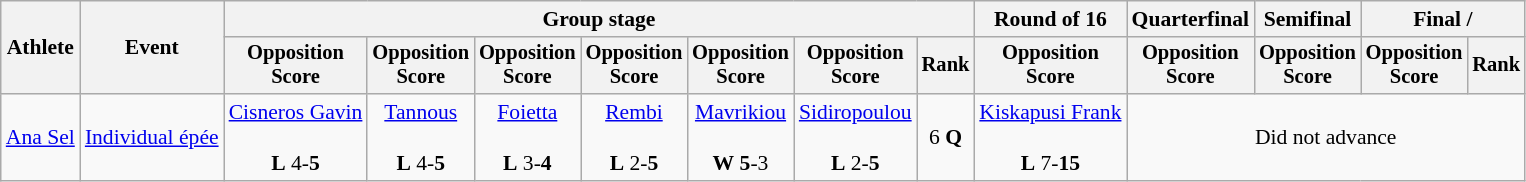<table class=wikitable style="font-size:90%">
<tr>
<th rowspan=2>Athlete</th>
<th rowspan=2>Event</th>
<th colspan=7>Group stage</th>
<th>Round of 16</th>
<th>Quarterfinal</th>
<th>Semifinal</th>
<th colspan=2>Final / </th>
</tr>
<tr style="font-size:95%">
<th>Opposition<br>Score</th>
<th>Opposition<br>Score</th>
<th>Opposition<br>Score</th>
<th>Opposition<br>Score</th>
<th>Opposition<br>Score</th>
<th>Opposition<br>Score</th>
<th>Rank</th>
<th>Opposition<br>Score</th>
<th>Opposition<br>Score</th>
<th>Opposition<br>Score</th>
<th>Opposition<br>Score</th>
<th>Rank</th>
</tr>
<tr align=center>
<td align=left><a href='#'>Ana Sel</a></td>
<td align=left><a href='#'>Individual épée</a></td>
<td><a href='#'>Cisneros Gavin</a><br><br><strong>L</strong> 4-<strong>5</strong></td>
<td><a href='#'>Tannous</a><br><br><strong>L</strong> 4-<strong>5</strong></td>
<td><a href='#'>Foietta</a><br><br><strong>L</strong> 3-<strong>4</strong></td>
<td><a href='#'>Rembi</a><br><br><strong>L</strong> 2-<strong>5</strong></td>
<td><a href='#'>Mavrikiou</a><br><br><strong>W</strong> <strong>5</strong>-3</td>
<td><a href='#'>Sidiropoulou</a><br><br><strong>L</strong> 2-<strong>5</strong></td>
<td>6 <strong>Q</strong></td>
<td><a href='#'>Kiskapusi Frank</a><br><br><strong>L</strong> 7-<strong>15</strong></td>
<td colspan=4>Did not advance</td>
</tr>
</table>
